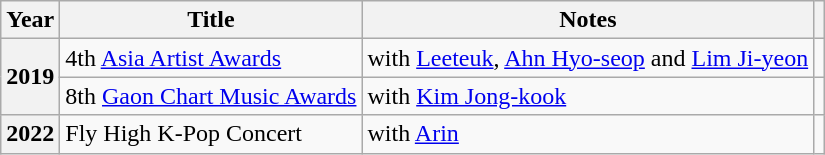<table class="wikitable plainrowheaders sortable">
<tr>
<th scope="col">Year</th>
<th scope="col">Title</th>
<th scope="col">Notes</th>
<th scope="col" class="unsortable"></th>
</tr>
<tr>
<th scope="row" rowspan="2">2019</th>
<td>4th <a href='#'>Asia Artist Awards</a></td>
<td>with <a href='#'>Leeteuk</a>, <a href='#'>Ahn Hyo-seop</a> and <a href='#'>Lim Ji-yeon</a></td>
<td></td>
</tr>
<tr>
<td>8th <a href='#'>Gaon Chart Music Awards</a></td>
<td>with <a href='#'>Kim Jong-kook</a></td>
<td></td>
</tr>
<tr>
<th scope="row">2022</th>
<td>Fly High K-Pop Concert</td>
<td>with <a href='#'>Arin</a></td>
<td></td>
</tr>
</table>
